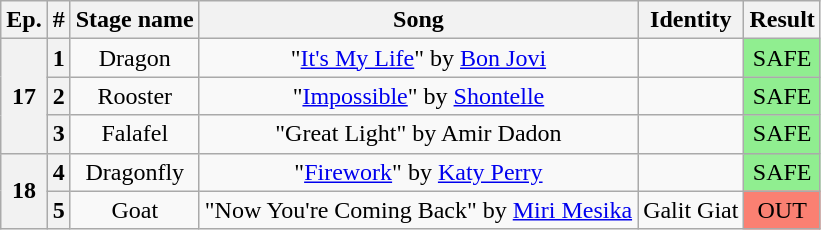<table class="wikitable plainrowheaders" style="text-align: center;">
<tr>
<th>Ep.</th>
<th>#</th>
<th>Stage name</th>
<th>Song</th>
<th>Identity</th>
<th>Result</th>
</tr>
<tr>
<th rowspan="3">17</th>
<th>1</th>
<td>Dragon</td>
<td>"<a href='#'>It's My Life</a>" by <a href='#'>Bon Jovi</a></td>
<td></td>
<td bgcolor="lightgreen">SAFE</td>
</tr>
<tr>
<th>2</th>
<td>Rooster</td>
<td>"<a href='#'>Impossible</a>" by <a href='#'>Shontelle</a></td>
<td></td>
<td bgcolor="lightgreen">SAFE</td>
</tr>
<tr>
<th>3</th>
<td>Falafel</td>
<td>"Great Light" by Amir Dadon</td>
<td></td>
<td bgcolor="lightgreen">SAFE</td>
</tr>
<tr>
<th rowspan="2">18</th>
<th>4</th>
<td>Dragonfly</td>
<td>"<a href='#'>Firework</a>" by <a href='#'>Katy Perry</a></td>
<td></td>
<td bgcolor="lightgreen">SAFE</td>
</tr>
<tr>
<th>5</th>
<td>Goat</td>
<td>"Now You're Coming Back" by <a href='#'>Miri Mesika</a></td>
<td>Galit Giat</td>
<td bgcolor="salmon">OUT</td>
</tr>
</table>
